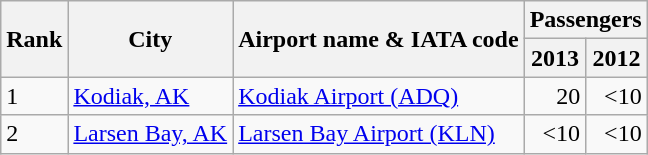<table class="wikitable">
<tr>
<th rowspan="2">Rank</th>
<th rowspan="2">City</th>
<th rowspan="2">Airport name & IATA code</th>
<th colspan="2">Passengers</th>
</tr>
<tr>
<th>2013</th>
<th>2012</th>
</tr>
<tr>
<td>1</td>
<td><a href='#'>Kodiak, AK</a></td>
<td><a href='#'>Kodiak Airport (ADQ)</a></td>
<td align="right">20</td>
<td align="right"><10</td>
</tr>
<tr>
<td>2</td>
<td><a href='#'>Larsen Bay, AK</a></td>
<td><a href='#'>Larsen Bay Airport (KLN)</a></td>
<td align="right"><10</td>
<td align="right"><10</td>
</tr>
</table>
